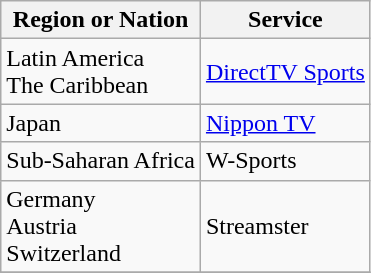<table class="wikitable">
<tr>
<th>Region or Nation</th>
<th>Service</th>
</tr>
<tr>
<td>Latin America<br>The Caribbean</td>
<td><a href='#'>DirectTV Sports</a></td>
</tr>
<tr>
<td>Japan</td>
<td><a href='#'>Nippon TV</a></td>
</tr>
<tr>
<td>Sub-Saharan Africa</td>
<td>W-Sports</td>
</tr>
<tr>
<td>Germany<br>Austria<br>Switzerland</td>
<td>Streamster</td>
</tr>
<tr>
</tr>
</table>
